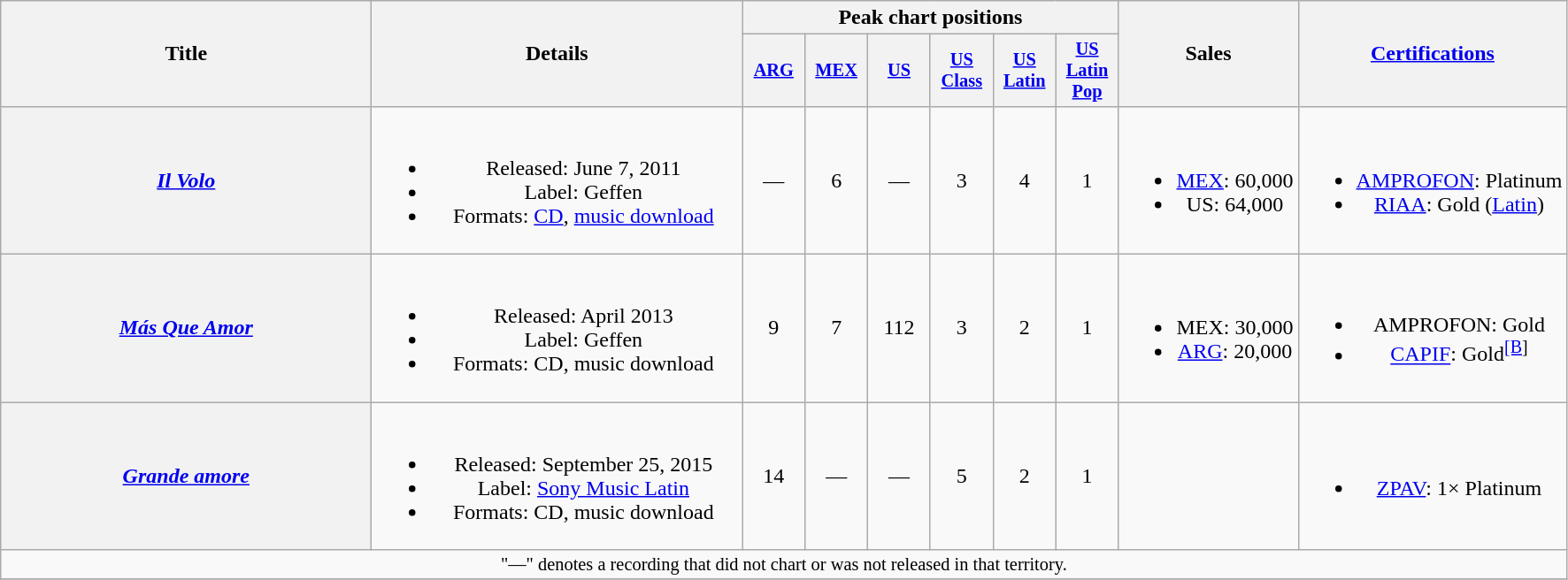<table class="wikitable plainrowheaders" style="text-align:center;">
<tr>
<th scope="col" rowspan="2" style="width:17em;">Title</th>
<th scope="col" rowspan="2" style="width:17em;">Details</th>
<th scope="col" colspan="6">Peak chart positions</th>
<th scope="col" rowspan="2">Sales</th>
<th scope="col" rowspan="2"><a href='#'>Certifications</a></th>
</tr>
<tr>
<th scope="col" style="width:3em;font-size:85%;"><a href='#'>ARG</a><br></th>
<th scope="col" style="width:3em;font-size:85%;"><a href='#'>MEX</a><br></th>
<th scope="col" style="width:3em;font-size:85%;"><a href='#'>US</a><br></th>
<th scope="col" style="width:3em;font-size:85%;"><a href='#'>US<br>Class</a><br></th>
<th scope="col" style="width:3em;font-size:85%;"><a href='#'>US<br>Latin</a><br></th>
<th scope="col" style="width:3em;font-size:85%;"><a href='#'>US<br>Latin Pop</a><br></th>
</tr>
<tr>
<th scope="row"><em><a href='#'>Il Volo</a></em></th>
<td><br><ul><li>Released: June 7, 2011</li><li>Label: Geffen</li><li>Formats: <a href='#'>CD</a>, <a href='#'>music download</a></li></ul></td>
<td>—</td>
<td>6</td>
<td>—</td>
<td>3</td>
<td>4</td>
<td>1</td>
<td><br><ul><li><a href='#'>MEX</a>: 60,000</li><li>US: 64,000</li></ul></td>
<td><br><ul><li><a href='#'>AMPROFON</a>: Platinum</li><li><a href='#'>RIAA</a>: Gold (<a href='#'>Latin</a>)</li></ul></td>
</tr>
<tr>
<th scope="row"><em><a href='#'>Más Que Amor</a></em></th>
<td><br><ul><li>Released: April 2013</li><li>Label: Geffen</li><li>Formats: CD, music download</li></ul></td>
<td>9</td>
<td>7</td>
<td>112</td>
<td>3</td>
<td>2</td>
<td>1</td>
<td><br><ul><li>MEX: 30,000</li><li><a href='#'>ARG</a>: 20,000</li></ul></td>
<td><br><ul><li>AMPROFON: Gold</li><li><a href='#'>CAPIF</a>: Gold<sup><a href='#'>[B</a>]</sup></li></ul></td>
</tr>
<tr>
<th scope="row"><em><a href='#'>Grande amore</a></em></th>
<td><br><ul><li>Released: September 25, 2015</li><li>Label: <a href='#'>Sony Music Latin</a></li><li>Formats: CD, music download</li></ul></td>
<td>14</td>
<td>—</td>
<td>—</td>
<td>5</td>
<td>2</td>
<td>1</td>
<td></td>
<td><br><ul><li><a href='#'>ZPAV</a>: 1× Platinum</li></ul></td>
</tr>
<tr>
<td colspan="20" style="font-size:85%">"—" denotes a recording that did not chart or was not released in that territory.</td>
</tr>
<tr>
</tr>
</table>
